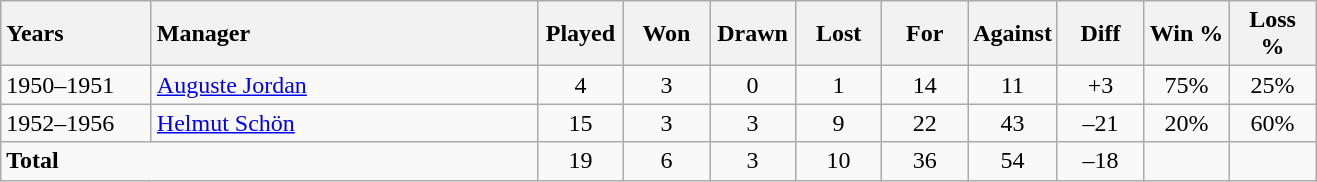<table class="wikitable sortable" style="text-align:center;">
<tr>
<th style="width:93px; text-align:left;">Years</th>
<th style="width:250px; text-align:left;">Manager</th>
<th style="width:50px;">Played</th>
<th style="width:50px;">Won</th>
<th style="width:50px;">Drawn</th>
<th style="width:50px;">Lost</th>
<th style="width:50px;">For</th>
<th style="width:50px;">Against</th>
<th style="width:50px;">Diff</th>
<th style="width:50px;">Win %</th>
<th style="width:50px;">Loss %</th>
</tr>
<tr>
<td style="text-align:left;">1950–1951</td>
<td align="left"><a href='#'>Auguste Jordan</a></td>
<td>4</td>
<td>3</td>
<td>0</td>
<td>1</td>
<td>14</td>
<td>11</td>
<td>+3</td>
<td>75%</td>
<td>25%</td>
</tr>
<tr>
<td style="text-align:left;">1952–1956</td>
<td align="left"><a href='#'>Helmut Schön</a></td>
<td>15</td>
<td>3</td>
<td>3</td>
<td>9</td>
<td>22</td>
<td>43</td>
<td>–21</td>
<td>20%</td>
<td>60%</td>
</tr>
<tr>
<td align="left" colspan="2"><strong>Total</strong></td>
<td>19</td>
<td>6</td>
<td>3</td>
<td>10</td>
<td>36</td>
<td>54</td>
<td>–18</td>
<td></td>
<td></td>
</tr>
</table>
